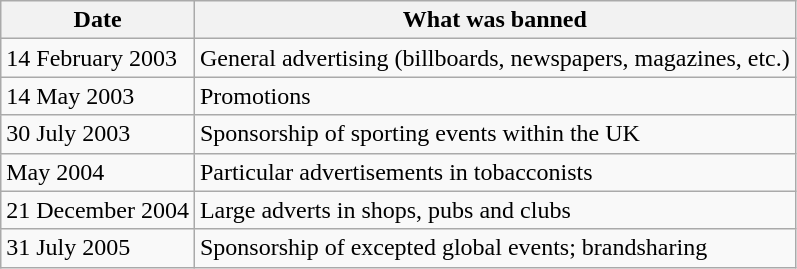<table class="sortable wikitable">
<tr>
<th>Date</th>
<th>What was banned</th>
</tr>
<tr>
<td>14 February 2003</td>
<td>General advertising (billboards, newspapers, magazines, etc.)</td>
</tr>
<tr>
<td>14 May 2003</td>
<td>Promotions</td>
</tr>
<tr>
<td>30 July 2003</td>
<td>Sponsorship of sporting events within the UK</td>
</tr>
<tr>
<td>May 2004</td>
<td>Particular advertisements in tobacconists</td>
</tr>
<tr>
<td>21 December 2004</td>
<td>Large adverts in shops, pubs and clubs</td>
</tr>
<tr>
<td>31 July 2005</td>
<td>Sponsorship of excepted global events; brandsharing</td>
</tr>
</table>
